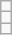<table class="wikitable">
<tr>
<td></td>
</tr>
<tr>
<td></td>
</tr>
<tr>
<td></td>
</tr>
</table>
